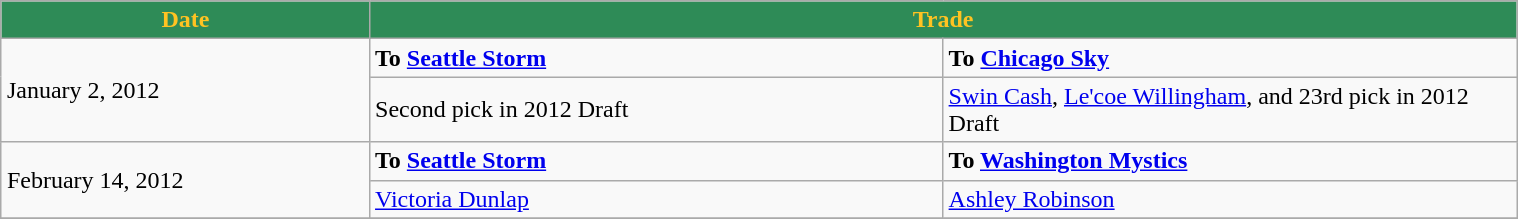<table class="wikitable" style="width:80%; margin:1em auto;">
<tr>
<th style="background:#2E8B57;color:#FFC322; width=125">Date</th>
<th style="background:#2E8B57;color:#FFC322;" colspan=2>Trade</th>
</tr>
<tr>
<td rowspan=2>January 2, 2012</td>
<td width=375><strong>To <a href='#'>Seattle Storm</a></strong></td>
<td width=375><strong>To <a href='#'>Chicago Sky</a></strong></td>
</tr>
<tr>
<td>Second pick in 2012 Draft</td>
<td><a href='#'>Swin Cash</a>, <a href='#'>Le'coe Willingham</a>, and 23rd pick in 2012 Draft</td>
</tr>
<tr>
<td rowspan=2>February 14, 2012</td>
<td width=375><strong>To <a href='#'>Seattle Storm</a></strong></td>
<td width=375><strong>To <a href='#'>Washington Mystics</a></strong></td>
</tr>
<tr>
<td><a href='#'>Victoria Dunlap</a></td>
<td><a href='#'>Ashley Robinson</a></td>
</tr>
<tr>
</tr>
</table>
